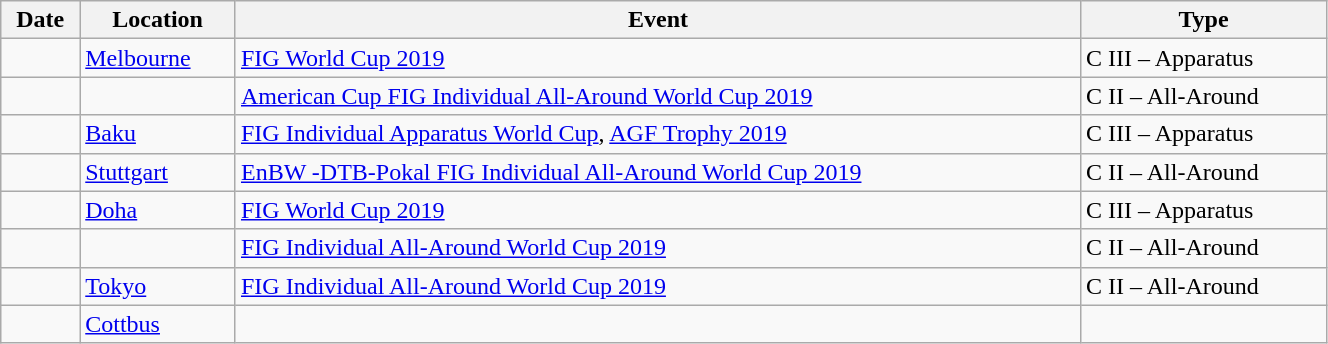<table style="width:70%;" class="wikitable sortable">
<tr>
<th style="text-align:center;">Date</th>
<th style="text-align:center;">Location</th>
<th style="text-align:center;">Event</th>
<th style="text-align:center;">Type</th>
</tr>
<tr>
<td></td>
<td> <a href='#'>Melbourne</a></td>
<td><a href='#'>FIG World Cup 2019</a></td>
<td>C III – Apparatus</td>
</tr>
<tr>
<td></td>
<td></td>
<td><a href='#'>American Cup FIG Individual All-Around World Cup 2019</a></td>
<td>C II – All-Around</td>
</tr>
<tr>
<td></td>
<td> <a href='#'>Baku</a></td>
<td><a href='#'>FIG Individual Apparatus World Cup</a>, <a href='#'>AGF Trophy 2019</a></td>
<td>C III – Apparatus</td>
</tr>
<tr>
<td></td>
<td> <a href='#'>Stuttgart</a></td>
<td><a href='#'>EnBW -DTB-Pokal FIG Individual All-Around World Cup 2019</a></td>
<td>C II – All-Around</td>
</tr>
<tr>
<td></td>
<td> <a href='#'>Doha</a></td>
<td><a href='#'>FIG World Cup 2019</a></td>
<td>C III – Apparatus</td>
</tr>
<tr>
<td></td>
<td></td>
<td><a href='#'>FIG Individual All-Around World Cup 2019</a></td>
<td>C II – All-Around</td>
</tr>
<tr>
<td></td>
<td> <a href='#'>Tokyo</a></td>
<td><a href='#'>FIG Individual All-Around World Cup 2019</a></td>
<td>C II – All-Around</td>
</tr>
<tr>
<td></td>
<td> <a href='#'>Cottbus</a></td>
<td></td>
<td></td>
</tr>
</table>
